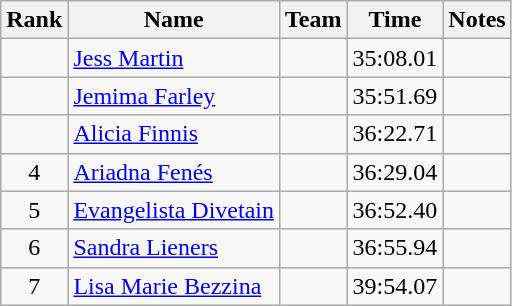<table class="wikitable sortable" style="text-align:center">
<tr>
<th>Rank</th>
<th>Name</th>
<th>Team</th>
<th>Time</th>
<th>Notes</th>
</tr>
<tr>
<td></td>
<td align="left"><a href='#'>Jess Martin</a></td>
<td align=left></td>
<td>35:08.01</td>
<td></td>
</tr>
<tr>
<td></td>
<td align="left"><a href='#'>Jemima Farley</a></td>
<td align=left></td>
<td>35:51.69</td>
<td></td>
</tr>
<tr>
<td></td>
<td align="left"><a href='#'>Alicia Finnis</a></td>
<td align=left></td>
<td>36:22.71</td>
<td></td>
</tr>
<tr>
<td>4</td>
<td align="left"><a href='#'>Ariadna Fenés</a></td>
<td align=left></td>
<td>36:29.04</td>
<td></td>
</tr>
<tr>
<td>5</td>
<td align="left"><a href='#'>Evangelista Divetain</a></td>
<td align=left></td>
<td>36:52.40</td>
<td></td>
</tr>
<tr>
<td>6</td>
<td align="left"><a href='#'>Sandra Lieners</a></td>
<td align=left></td>
<td>36:55.94</td>
<td></td>
</tr>
<tr>
<td>7</td>
<td align="left"><a href='#'>Lisa Marie Bezzina</a></td>
<td align=left></td>
<td>39:54.07</td>
<td></td>
</tr>
</table>
